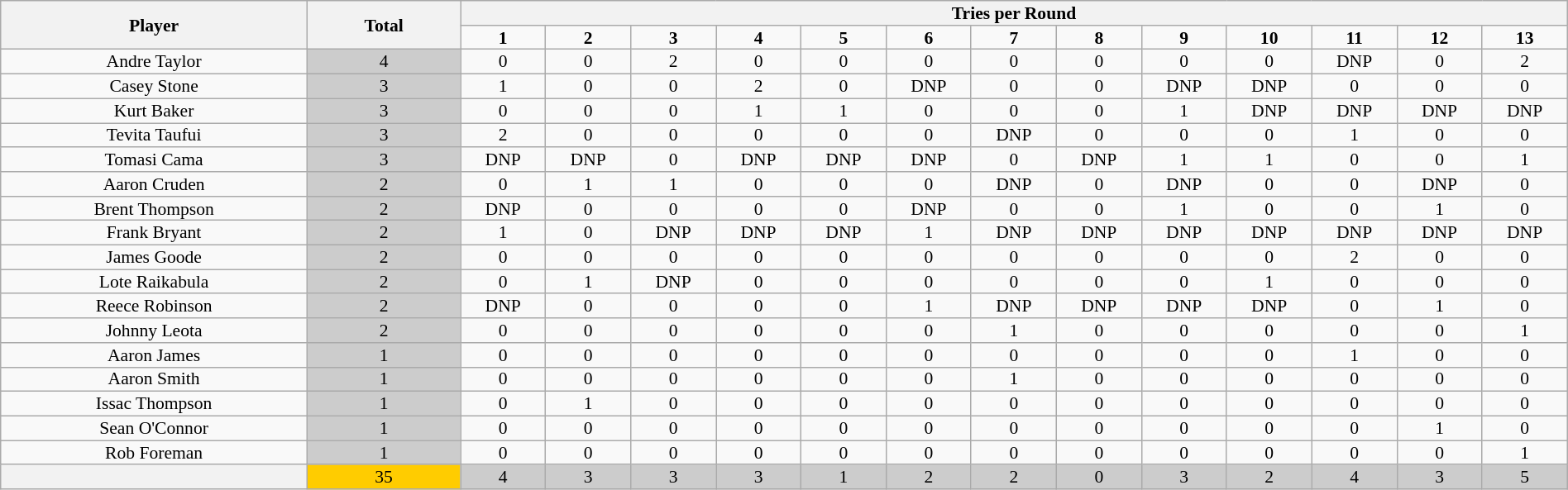<table class="wikitable" style="text-align:center; line-height: 90%; font-size:90%;" width=100%>
<tr>
<th rowspan=2 width=18%>Player</th>
<th rowspan=2 width=9%>Total</th>
<th colspan=13>Tries per Round</th>
</tr>
<tr>
<td width=5%><strong>1</strong></td>
<td width=5%><strong>2</strong></td>
<td width=5%><strong>3</strong></td>
<td width=5%><strong>4</strong></td>
<td width=5%><strong>5</strong></td>
<td width=5%><strong>6</strong></td>
<td width=5%><strong>7</strong></td>
<td width=5%><strong>8</strong></td>
<td width=5%><strong>9</strong></td>
<td width=5%><strong>10</strong></td>
<td width=5%><strong>11</strong></td>
<td width=5%><strong>12</strong></td>
<td width=5%><strong>13</strong></td>
</tr>
<tr>
<td>Andre Taylor</td>
<td bgcolor=#cccccc>4</td>
<td>0</td>
<td>0</td>
<td>2</td>
<td>0</td>
<td>0</td>
<td>0</td>
<td>0</td>
<td>0</td>
<td>0</td>
<td>0</td>
<td>DNP</td>
<td>0</td>
<td>2</td>
</tr>
<tr>
<td>Casey Stone</td>
<td bgcolor=#cccccc>3</td>
<td>1</td>
<td>0</td>
<td>0</td>
<td>2</td>
<td>0</td>
<td>DNP</td>
<td>0</td>
<td>0</td>
<td>DNP</td>
<td>DNP</td>
<td>0</td>
<td>0</td>
<td>0</td>
</tr>
<tr>
<td>Kurt Baker</td>
<td bgcolor=#cccccc>3</td>
<td>0</td>
<td>0</td>
<td>0</td>
<td>1</td>
<td>1</td>
<td>0</td>
<td>0</td>
<td>0</td>
<td>1</td>
<td>DNP</td>
<td>DNP</td>
<td>DNP</td>
<td>DNP</td>
</tr>
<tr>
<td>Tevita Taufui</td>
<td bgcolor=#cccccc>3</td>
<td>2</td>
<td>0</td>
<td>0</td>
<td>0</td>
<td>0</td>
<td>0</td>
<td>DNP</td>
<td>0</td>
<td>0</td>
<td>0</td>
<td>1</td>
<td>0</td>
<td>0</td>
</tr>
<tr>
<td>Tomasi Cama</td>
<td bgcolor=#cccccc>3</td>
<td>DNP</td>
<td>DNP</td>
<td>0</td>
<td>DNP</td>
<td>DNP</td>
<td>DNP</td>
<td>0</td>
<td>DNP</td>
<td>1</td>
<td>1</td>
<td>0</td>
<td>0</td>
<td>1</td>
</tr>
<tr>
<td>Aaron Cruden</td>
<td bgcolor=#cccccc>2</td>
<td>0</td>
<td>1</td>
<td>1</td>
<td>0</td>
<td>0</td>
<td>0</td>
<td>DNP</td>
<td>0</td>
<td>DNP</td>
<td>0</td>
<td>0</td>
<td>DNP</td>
<td>0</td>
</tr>
<tr>
<td>Brent Thompson</td>
<td bgcolor=#cccccc>2</td>
<td>DNP</td>
<td>0</td>
<td>0</td>
<td>0</td>
<td>0</td>
<td>DNP</td>
<td>0</td>
<td>0</td>
<td>1</td>
<td>0</td>
<td>0</td>
<td>1</td>
<td>0</td>
</tr>
<tr>
<td>Frank Bryant</td>
<td bgcolor=#cccccc>2</td>
<td>1</td>
<td>0</td>
<td>DNP</td>
<td>DNP</td>
<td>DNP</td>
<td>1</td>
<td>DNP</td>
<td>DNP</td>
<td>DNP</td>
<td>DNP</td>
<td>DNP</td>
<td>DNP</td>
<td>DNP</td>
</tr>
<tr>
<td>James Goode</td>
<td bgcolor=#cccccc>2</td>
<td>0</td>
<td>0</td>
<td>0</td>
<td>0</td>
<td>0</td>
<td>0</td>
<td>0</td>
<td>0</td>
<td>0</td>
<td>0</td>
<td>2</td>
<td>0</td>
<td>0</td>
</tr>
<tr>
<td>Lote Raikabula</td>
<td bgcolor=#cccccc>2</td>
<td>0</td>
<td>1</td>
<td>DNP</td>
<td>0</td>
<td>0</td>
<td>0</td>
<td>0</td>
<td>0</td>
<td>0</td>
<td>1</td>
<td>0</td>
<td>0</td>
<td>0</td>
</tr>
<tr>
<td>Reece Robinson</td>
<td bgcolor=#cccccc>2</td>
<td>DNP</td>
<td>0</td>
<td>0</td>
<td>0</td>
<td>0</td>
<td>1</td>
<td>DNP</td>
<td>DNP</td>
<td>DNP</td>
<td>DNP</td>
<td>0</td>
<td>1</td>
<td>0</td>
</tr>
<tr>
<td>Johnny Leota</td>
<td bgcolor=#cccccc>2</td>
<td>0</td>
<td>0</td>
<td>0</td>
<td>0</td>
<td>0</td>
<td>0</td>
<td>1</td>
<td>0</td>
<td>0</td>
<td>0</td>
<td>0</td>
<td>0</td>
<td>1</td>
</tr>
<tr>
<td>Aaron James</td>
<td bgcolor=#cccccc>1</td>
<td>0</td>
<td>0</td>
<td>0</td>
<td>0</td>
<td>0</td>
<td>0</td>
<td>0</td>
<td>0</td>
<td>0</td>
<td>0</td>
<td>1</td>
<td>0</td>
<td>0</td>
</tr>
<tr>
<td>Aaron Smith</td>
<td bgcolor=#cccccc>1</td>
<td>0</td>
<td>0</td>
<td>0</td>
<td>0</td>
<td>0</td>
<td>0</td>
<td>1</td>
<td>0</td>
<td>0</td>
<td>0</td>
<td>0</td>
<td>0</td>
<td>0</td>
</tr>
<tr>
<td>Issac Thompson</td>
<td bgcolor=#cccccc>1</td>
<td>0</td>
<td>1</td>
<td>0</td>
<td>0</td>
<td>0</td>
<td>0</td>
<td>0</td>
<td>0</td>
<td>0</td>
<td>0</td>
<td>0</td>
<td>0</td>
<td>0</td>
</tr>
<tr>
<td>Sean O'Connor</td>
<td bgcolor=#cccccc>1</td>
<td>0</td>
<td>0</td>
<td>0</td>
<td>0</td>
<td>0</td>
<td>0</td>
<td>0</td>
<td>0</td>
<td>0</td>
<td>0</td>
<td>0</td>
<td>1</td>
<td>0</td>
</tr>
<tr>
<td>Rob Foreman</td>
<td bgcolor=#cccccc>1</td>
<td>0</td>
<td>0</td>
<td>0</td>
<td>0</td>
<td>0</td>
<td>0</td>
<td>0</td>
<td>0</td>
<td>0</td>
<td>0</td>
<td>0</td>
<td>0</td>
<td>1</td>
</tr>
<tr>
<th></th>
<td bgcolor=#ffcc00>35</td>
<td bgcolor=#cccccc>4</td>
<td bgcolor=#cccccc>3</td>
<td bgcolor=#cccccc>3</td>
<td bgcolor=#cccccc>3</td>
<td bgcolor=#cccccc>1</td>
<td bgcolor=#cccccc>2</td>
<td bgcolor=#cccccc>2</td>
<td bgcolor=#cccccc>0</td>
<td bgcolor=#cccccc>3</td>
<td bgcolor=#cccccc>2</td>
<td bgcolor=#cccccc>4</td>
<td bgcolor=#cccccc>3</td>
<td bgcolor=#cccccc>5</td>
</tr>
</table>
